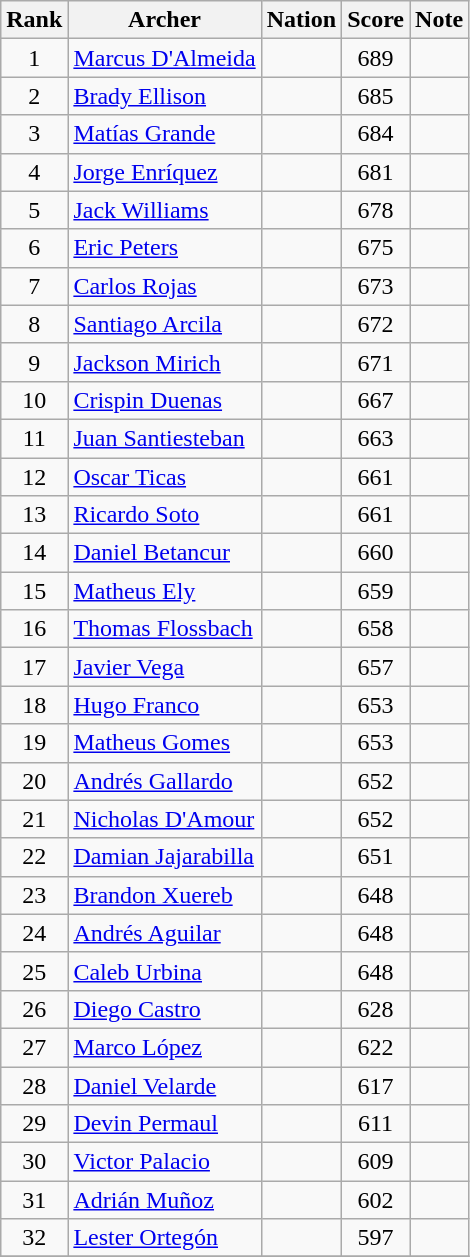<table class="wikitable sortable" style="text-align:center">
<tr>
<th>Rank</th>
<th>Archer</th>
<th>Nation</th>
<th>Score</th>
<th>Note</th>
</tr>
<tr>
<td>1</td>
<td align=left><a href='#'>Marcus D'Almeida</a></td>
<td align=left></td>
<td>689</td>
<td></td>
</tr>
<tr>
<td>2</td>
<td align=left><a href='#'>Brady Ellison</a></td>
<td align=left></td>
<td>685</td>
<td></td>
</tr>
<tr>
<td>3</td>
<td align=left><a href='#'>Matías Grande</a></td>
<td align=left></td>
<td>684</td>
</tr>
<tr>
<td>4</td>
<td align=left><a href='#'>Jorge Enríquez</a></td>
<td align=left></td>
<td>681</td>
<td></td>
</tr>
<tr>
<td>5</td>
<td align=left><a href='#'>Jack Williams</a></td>
<td align=left></td>
<td>678</td>
<td></td>
</tr>
<tr>
<td>6</td>
<td align=left><a href='#'>Eric Peters</a></td>
<td align=left></td>
<td>675</td>
<td></td>
</tr>
<tr>
<td>7</td>
<td align=left><a href='#'>Carlos Rojas</a></td>
<td align=left></td>
<td>673</td>
<td></td>
</tr>
<tr>
<td>8</td>
<td align=left><a href='#'>Santiago Arcila</a></td>
<td align=left></td>
<td>672</td>
<td></td>
</tr>
<tr>
<td>9</td>
<td align=left><a href='#'>Jackson Mirich</a></td>
<td align=left></td>
<td>671</td>
<td></td>
</tr>
<tr>
<td>10</td>
<td align=left><a href='#'>Crispin Duenas</a></td>
<td align=left></td>
<td>667</td>
<td></td>
</tr>
<tr>
<td>11</td>
<td align=left><a href='#'>Juan Santiesteban</a></td>
<td align=left></td>
<td>663</td>
<td></td>
</tr>
<tr>
<td>12</td>
<td align=left><a href='#'>Oscar Ticas</a></td>
<td align=left></td>
<td>661</td>
<td></td>
</tr>
<tr>
<td>13</td>
<td align=left><a href='#'>Ricardo Soto</a></td>
<td align=left></td>
<td>661</td>
<td></td>
</tr>
<tr>
<td>14</td>
<td align=left><a href='#'>Daniel Betancur</a></td>
<td align=left></td>
<td>660</td>
<td></td>
</tr>
<tr>
<td>15</td>
<td align=left><a href='#'>Matheus Ely</a></td>
<td align=left></td>
<td>659</td>
<td></td>
</tr>
<tr>
<td>16</td>
<td align=left><a href='#'>Thomas Flossbach</a></td>
<td align=left></td>
<td>658</td>
<td></td>
</tr>
<tr>
<td>17</td>
<td align=left><a href='#'>Javier Vega</a></td>
<td align=left></td>
<td>657</td>
<td></td>
</tr>
<tr>
<td>18</td>
<td align=left><a href='#'>Hugo Franco</a></td>
<td align=left></td>
<td>653</td>
<td></td>
</tr>
<tr>
<td>19</td>
<td align=left><a href='#'>Matheus Gomes</a></td>
<td align=left></td>
<td>653</td>
<td></td>
</tr>
<tr>
<td>20</td>
<td align=left><a href='#'>Andrés Gallardo</a></td>
<td align=left></td>
<td>652</td>
<td></td>
</tr>
<tr>
<td>21</td>
<td align=left><a href='#'>Nicholas D'Amour</a></td>
<td align=left></td>
<td>652</td>
<td></td>
</tr>
<tr>
<td>22</td>
<td align=left><a href='#'>Damian Jajarabilla</a></td>
<td align=left></td>
<td>651</td>
<td></td>
</tr>
<tr>
<td>23</td>
<td align=left><a href='#'>Brandon Xuereb</a></td>
<td align=left></td>
<td>648</td>
<td></td>
</tr>
<tr>
<td>24</td>
<td align=left><a href='#'>Andrés Aguilar</a></td>
<td align=left></td>
<td>648</td>
<td></td>
</tr>
<tr>
<td>25</td>
<td align=left><a href='#'>Caleb Urbina</a></td>
<td align=left></td>
<td>648</td>
<td></td>
</tr>
<tr>
<td>26</td>
<td align=left><a href='#'>Diego Castro</a></td>
<td align=left></td>
<td>628</td>
<td></td>
</tr>
<tr>
<td>27</td>
<td align=left><a href='#'>Marco López</a></td>
<td align=left></td>
<td>622</td>
<td></td>
</tr>
<tr>
<td>28</td>
<td align=left><a href='#'>Daniel Velarde</a></td>
<td align=left></td>
<td>617</td>
<td></td>
</tr>
<tr>
<td>29</td>
<td align=left><a href='#'>Devin Permaul</a></td>
<td align=left></td>
<td>611</td>
<td></td>
</tr>
<tr>
<td>30</td>
<td align=left><a href='#'>Victor Palacio</a></td>
<td align=left></td>
<td>609</td>
<td></td>
</tr>
<tr>
<td>31</td>
<td align=left><a href='#'>Adrián Muñoz</a></td>
<td align=left></td>
<td>602</td>
<td></td>
</tr>
<tr>
<td>32</td>
<td align=left><a href='#'>Lester Ortegón</a></td>
<td align=left></td>
<td>597</td>
<td></td>
</tr>
<tr>
</tr>
</table>
